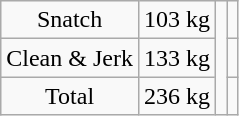<table class = "wikitable" style="text-align:center;">
<tr>
<td>Snatch</td>
<td>103 kg</td>
<td rowspan=3 align=left></td>
<td></td>
</tr>
<tr>
<td>Clean & Jerk</td>
<td>133 kg</td>
<td></td>
</tr>
<tr>
<td>Total</td>
<td>236 kg</td>
<td></td>
</tr>
</table>
